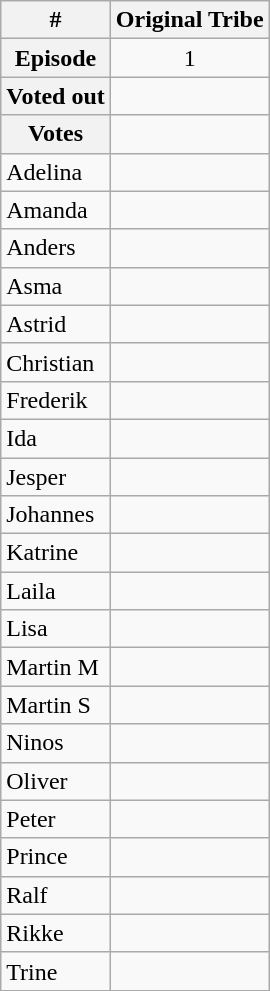<table class="wikitable" text-align:center;">
<tr>
<th colspan="1">#</th>
<th colspan="1">Original Tribe</th>
</tr>
<tr>
<th colspan="1" align="left">Episode</th>
<td align="center">1</td>
</tr>
<tr>
<th colspan="1" align="left">Voted out</th>
<td colspan="1" align="center" bgcolor=""></td>
</tr>
<tr>
<th colspan="1" align="left">Votes</th>
<td align="center"></td>
</tr>
<tr>
<td align="left" bgcolor="">Adelina</td>
<td></td>
</tr>
<tr>
<td align="left" bgcolor="">Amanda</td>
<td></td>
</tr>
<tr>
<td align="left" bgcolor="">Anders</td>
<td></td>
</tr>
<tr>
<td align="left" bgcolor="">Asma</td>
<td></td>
</tr>
<tr>
<td align="left" bgcolor="">Astrid</td>
<td></td>
</tr>
<tr>
<td align="left" bgcolor="">Christian</td>
<td></td>
</tr>
<tr>
<td align="left" bgcolor="">Frederik</td>
<td></td>
</tr>
<tr>
<td align="left" bgcolor="">Ida</td>
<td></td>
</tr>
<tr>
<td align="left" bgcolor="">Jesper</td>
<td></td>
</tr>
<tr>
<td align="left" bgcolor="">Johannes</td>
<td></td>
</tr>
<tr>
<td align="left" bgcolor="">Katrine</td>
<td></td>
</tr>
<tr>
<td align="left" bgcolor="">Laila</td>
<td></td>
</tr>
<tr>
<td align="left" bgcolor="">Lisa</td>
<td></td>
</tr>
<tr>
<td align="left" bgcolor="">Martin M</td>
<td></td>
</tr>
<tr>
<td align="left" bgcolor="">Martin S</td>
<td></td>
</tr>
<tr>
<td align="left" bgcolor="">Ninos</td>
<td></td>
</tr>
<tr>
<td align="left" bgcolor="">Oliver</td>
<td></td>
</tr>
<tr>
<td align="left" bgcolor="">Peter</td>
<td></td>
</tr>
<tr>
<td align="left" bgcolor="">Prince</td>
<td></td>
</tr>
<tr>
<td align="left" bgcolor="">Ralf</td>
<td></td>
</tr>
<tr>
<td align="left" bgcolor="">Rikke</td>
<td></td>
</tr>
<tr>
<td align="left" bgcolor="">Trine</td>
<td></td>
</tr>
<tr>
</tr>
</table>
